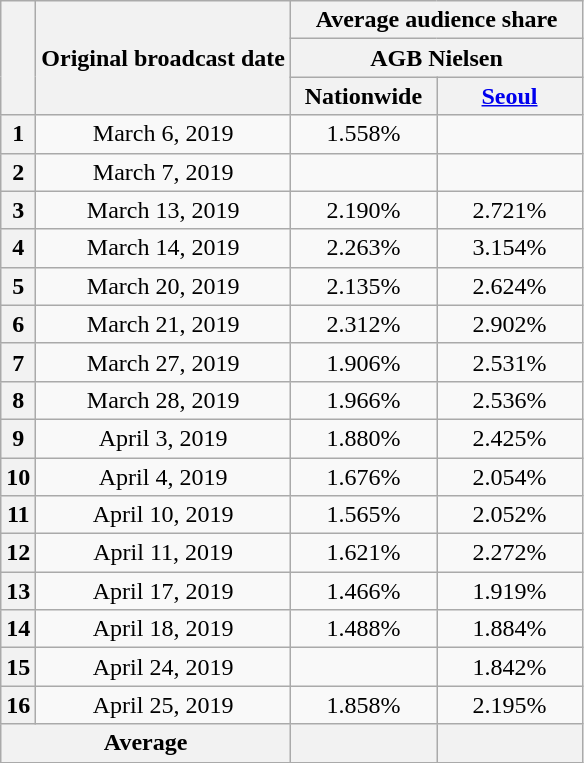<table class="wikitable" style="text-align:center">
<tr>
<th rowspan="3"></th>
<th rowspan="3">Original broadcast date</th>
<th colspan="2">Average audience share</th>
</tr>
<tr>
<th colspan="2">AGB Nielsen</th>
</tr>
<tr>
<th width="90">Nationwide</th>
<th width="90"><a href='#'>Seoul</a></th>
</tr>
<tr>
<th>1</th>
<td>March 6, 2019</td>
<td>1.558%</td>
<td></td>
</tr>
<tr>
<th>2</th>
<td>March 7, 2019</td>
<td></td>
<td></td>
</tr>
<tr>
<th>3</th>
<td>March 13, 2019</td>
<td>2.190%</td>
<td>2.721%</td>
</tr>
<tr>
<th>4</th>
<td>March 14, 2019</td>
<td>2.263%</td>
<td>3.154%</td>
</tr>
<tr>
<th>5</th>
<td>March 20, 2019</td>
<td>2.135%</td>
<td>2.624%</td>
</tr>
<tr>
<th>6</th>
<td>March 21, 2019</td>
<td>2.312%</td>
<td>2.902%</td>
</tr>
<tr>
<th>7</th>
<td>March 27, 2019</td>
<td>1.906%</td>
<td>2.531%</td>
</tr>
<tr>
<th>8</th>
<td>March 28, 2019</td>
<td>1.966%</td>
<td>2.536%</td>
</tr>
<tr>
<th>9</th>
<td>April 3, 2019</td>
<td>1.880%</td>
<td>2.425%</td>
</tr>
<tr>
<th>10</th>
<td>April 4, 2019</td>
<td>1.676%</td>
<td>2.054%</td>
</tr>
<tr>
<th>11</th>
<td>April 10, 2019</td>
<td>1.565%</td>
<td>2.052%</td>
</tr>
<tr>
<th>12</th>
<td>April 11, 2019</td>
<td>1.621%</td>
<td>2.272%</td>
</tr>
<tr>
<th>13</th>
<td>April 17, 2019</td>
<td>1.466%</td>
<td>1.919%</td>
</tr>
<tr>
<th>14</th>
<td>April 18, 2019</td>
<td>1.488%</td>
<td>1.884%</td>
</tr>
<tr>
<th>15</th>
<td>April 24, 2019</td>
<td></td>
<td>1.842%</td>
</tr>
<tr>
<th>16</th>
<td>April 25, 2019</td>
<td>1.858%</td>
<td>2.195%</td>
</tr>
<tr>
<th colspan="2">Average</th>
<th></th>
<th></th>
</tr>
</table>
